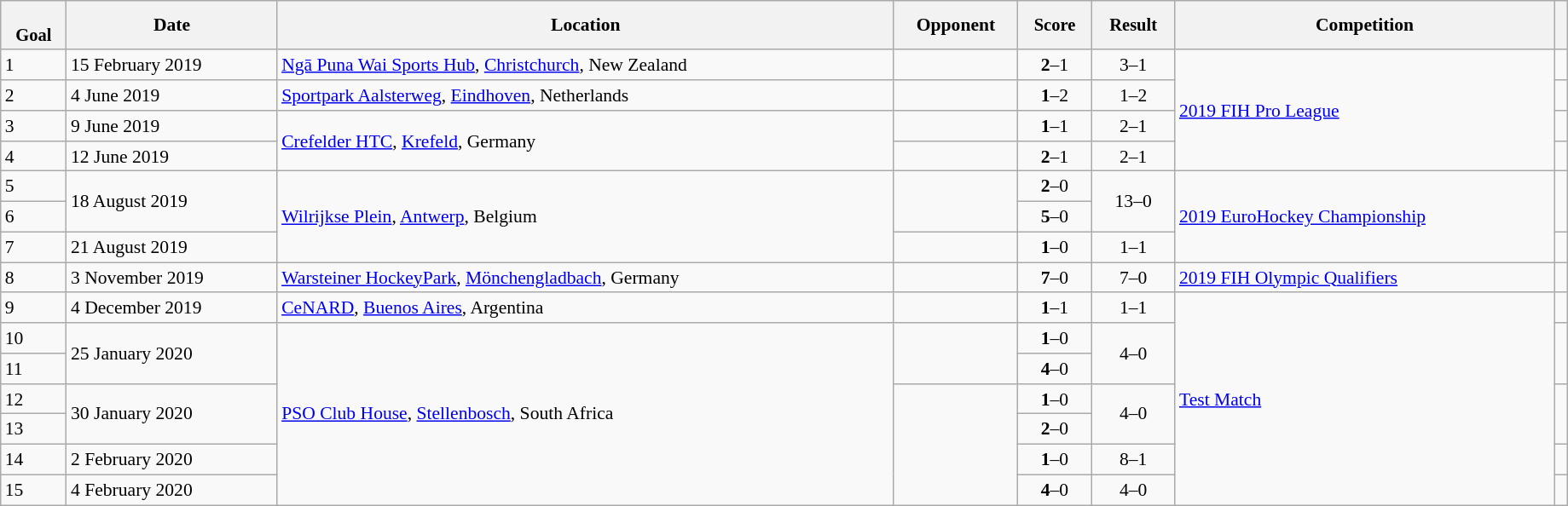<table class="wikitable sortable" style="font-size:90%" width=97%>
<tr>
<th style="font-size:95%;" data-sort-type=number><br>Goal</th>
<th align=center>Date</th>
<th>Location</th>
<th width=90>Opponent</th>
<th data-sort-type="number" style="font-size:95%">Score</th>
<th data-sort-type="number" style="font-size:95%">Result</th>
<th>Competition</th>
<th></th>
</tr>
<tr>
<td>1</td>
<td>15 February 2019</td>
<td><a href='#'>Ngā Puna Wai Sports Hub</a>, <a href='#'>Christchurch</a>, New Zealand</td>
<td></td>
<td align="center"><strong>2</strong>–1</td>
<td align="center">3–1</td>
<td rowspan=4><a href='#'>2019 FIH Pro League</a></td>
<td></td>
</tr>
<tr>
<td>2</td>
<td>4 June 2019</td>
<td><a href='#'>Sportpark Aalsterweg</a>, <a href='#'>Eindhoven</a>, Netherlands</td>
<td></td>
<td align="center"><strong>1</strong>–2</td>
<td align="center">1–2</td>
<td></td>
</tr>
<tr>
<td>3</td>
<td>9 June 2019</td>
<td rowspan=2><a href='#'>Crefelder HTC</a>, <a href='#'>Krefeld</a>, Germany</td>
<td></td>
<td align="center"><strong>1</strong>–1</td>
<td align="center">2–1</td>
<td></td>
</tr>
<tr>
<td>4</td>
<td>12 June 2019</td>
<td></td>
<td align="center"><strong>2</strong>–1</td>
<td align="center">2–1</td>
<td></td>
</tr>
<tr>
<td>5</td>
<td rowspan=2>18 August 2019</td>
<td rowspan=3><a href='#'>Wilrijkse Plein</a>, <a href='#'>Antwerp</a>, Belgium</td>
<td rowspan=2></td>
<td align="center"><strong>2</strong>–0</td>
<td rowspan=2; align="center">13–0</td>
<td rowspan=3><a href='#'>2019 EuroHockey Championship</a></td>
<td rowspan=2></td>
</tr>
<tr>
<td>6</td>
<td align="center"><strong>5</strong>–0</td>
</tr>
<tr>
<td>7</td>
<td>21 August 2019</td>
<td></td>
<td align="center"><strong>1</strong>–0</td>
<td align="center">1–1</td>
<td></td>
</tr>
<tr>
<td>8</td>
<td>3 November 2019</td>
<td><a href='#'>Warsteiner HockeyPark</a>, <a href='#'>Mönchengladbach</a>, Germany</td>
<td></td>
<td align="center"><strong>7</strong>–0</td>
<td align="center">7–0</td>
<td><a href='#'>2019 FIH Olympic Qualifiers</a></td>
<td></td>
</tr>
<tr>
<td>9</td>
<td>4 December 2019</td>
<td><a href='#'>CeNARD</a>, <a href='#'>Buenos Aires</a>, Argentina</td>
<td></td>
<td align="center"><strong>1</strong>–1</td>
<td align="center">1–1</td>
<td rowspan=7><a href='#'>Test Match</a></td>
<td></td>
</tr>
<tr>
<td>10</td>
<td rowspan=2>25 January 2020</td>
<td rowspan=6><a href='#'>PSO Club House</a>, <a href='#'>Stellenbosch</a>, South Africa</td>
<td rowspan=2></td>
<td align="center"><strong>1</strong>–0</td>
<td rowspan=2; align="center">4–0</td>
<td rowspan=2></td>
</tr>
<tr>
<td>11</td>
<td align="center"><strong>4</strong>–0</td>
</tr>
<tr>
<td>12</td>
<td rowspan=2>30 January 2020</td>
<td rowspan=4></td>
<td align="center"><strong>1</strong>–0</td>
<td rowspan=2; align="center">4–0</td>
<td rowspan=2></td>
</tr>
<tr>
<td>13</td>
<td align="center"><strong>2</strong>–0</td>
</tr>
<tr>
<td>14</td>
<td>2 February 2020</td>
<td align="center"><strong>1</strong>–0</td>
<td align="center">8–1</td>
<td></td>
</tr>
<tr>
<td>15</td>
<td>4 February 2020</td>
<td align="center"><strong>4</strong>–0</td>
<td align="center">4–0</td>
<td></td>
</tr>
</table>
